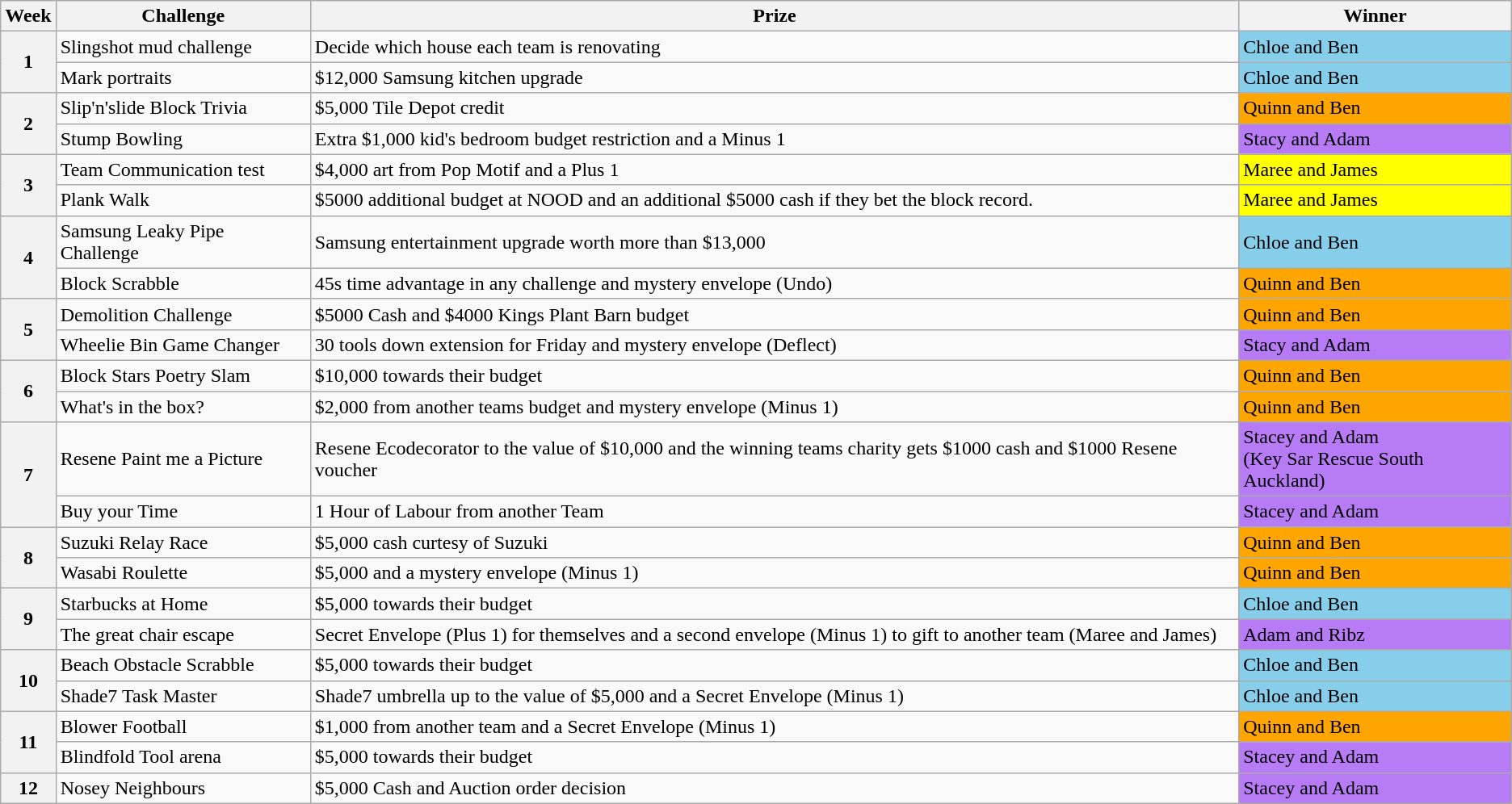<table class="wikitable">
<tr>
<th>Week</th>
<th>Challenge</th>
<th>Prize</th>
<th>Winner</th>
</tr>
<tr>
<th rowspan="2">1</th>
<td>Slingshot mud challenge</td>
<td>Decide which house each team is renovating</td>
<td scope="col" ! style="background:skyblue">Chloe and Ben</td>
</tr>
<tr>
<td>Mark portraits</td>
<td>$12,000 Samsung kitchen upgrade</td>
<td scope="col" ! style="background:skyblue">Chloe and Ben</td>
</tr>
<tr>
<th rowspan="2">2</th>
<td>Slip'n'slide Block Trivia</td>
<td>$5,000 Tile Depot credit</td>
<td scope="col"! style="background:orange">Quinn and Ben</td>
</tr>
<tr>
<td>Stump Bowling</td>
<td>Extra $1,000 kid's bedroom budget restriction and a Minus 1</td>
<td scope="col" ! style="background:#B87BF6">Stacy and Adam</td>
</tr>
<tr>
<th rowspan="2">3</th>
<td>Team Communication test</td>
<td>$4,000 art from Pop Motif and a Plus 1</td>
<td scope="col"style="background:yellow">Maree and James</td>
</tr>
<tr>
<td>Plank Walk</td>
<td>$5000 additional budget at NOOD and an additional $5000 cash if they bet the block record.</td>
<td scope="col"style="background:yellow">Maree and James</td>
</tr>
<tr>
<th rowspan="2">4</th>
<td>Samsung Leaky Pipe Challenge</td>
<td>Samsung entertainment upgrade worth more than $13,000</td>
<td scope="col" ! style="background:skyblue">Chloe and Ben</td>
</tr>
<tr>
<td>Block Scrabble</td>
<td>45s time advantage in any challenge and mystery envelope (Undo)</td>
<td scope="col"! style="background:orange">Quinn and Ben</td>
</tr>
<tr>
<th rowspan="2">5</th>
<td>Demolition Challenge</td>
<td>$5000 Cash and $4000 Kings Plant Barn budget</td>
<td scope="col"style="background:orange">Quinn and Ben</td>
</tr>
<tr>
<td>Wheelie Bin Game Changer</td>
<td>30 tools down extension for Friday and mystery envelope (Deflect)</td>
<td scope="col" ! style="background:#B87BF6">Stacy and Adam</td>
</tr>
<tr>
<th rowspan="2">6</th>
<td>Block Stars Poetry Slam</td>
<td>$10,000 towards their budget</td>
<td scope="col"! style="background:orange">Quinn and Ben</td>
</tr>
<tr>
<td>What's in the box?</td>
<td>$2,000 from another teams budget and mystery envelope (Minus 1)</td>
<td scope="col"! style="background:orange">Quinn and Ben</td>
</tr>
<tr>
<th rowspan="2">7</th>
<td>Resene Paint me a Picture</td>
<td>Resene Ecodecorator to the value of $10,000 and the winning teams charity gets $1000 cash and $1000 Resene voucher</td>
<td scope="col" ! style="background:#B87BF6">Stacey and Adam<br>(Key Sar Rescue South Auckland)</td>
</tr>
<tr>
<td>Buy your Time</td>
<td>1 Hour of Labour from another Team</td>
<td scope="col" ! style="background:#B87BF6">Stacey and Adam</td>
</tr>
<tr>
<th rowspan="2">8</th>
<td>Suzuki Relay Race</td>
<td>$5,000 cash curtesy of Suzuki</td>
<td scope="col"! style="background:orange">Quinn and Ben</td>
</tr>
<tr>
<td>Wasabi Roulette</td>
<td>$5,000 and a mystery envelope (Minus 1)</td>
<td scope="col"! style="background:orange">Quinn and Ben</td>
</tr>
<tr>
<th rowspan="2">9</th>
<td>Starbucks at Home</td>
<td>$5,000 towards their budget</td>
<td scope="col" ! style="background:skyblue">Chloe and Ben</td>
</tr>
<tr>
<td>The great chair escape</td>
<td>Secret Envelope (Plus 1) for themselves and a second envelope (Minus 1) to gift to another team (Maree and James)</td>
<td scope="col" ! style="background:#B87BF6">Adam and Ribz</td>
</tr>
<tr>
<th rowspan="2">10</th>
<td>Beach Obstacle Scrabble</td>
<td>$5,000 towards their budget</td>
<td scope="col" ! style="background:skyblue">Chloe and Ben</td>
</tr>
<tr>
<td>Shade7 Task Master</td>
<td>Shade7 umbrella up to the value of $5,000 and a Secret Envelope  (Minus 1)</td>
<td scope="col" ! style="background:skyblue">Chloe and Ben</td>
</tr>
<tr>
<th rowspan="2">11</th>
<td>Blower Football</td>
<td>$1,000 from another team and a Secret Envelope (Minus 1)</td>
<td scope="col"! style="background:orange">Quinn and Ben</td>
</tr>
<tr>
<td>Blindfold Tool arena</td>
<td>$5,000 towards their budget</td>
<td scope="col" ! style="background:#B87BF6">Stacey and Adam</td>
</tr>
<tr>
<th rowspan="2">12</th>
<td>Nosey Neighbours</td>
<td>$5,000 Cash and Auction order decision</td>
<td scope="col" ! style="background-color: #B87BF6;">Stacey and Adam</td>
</tr>
</table>
